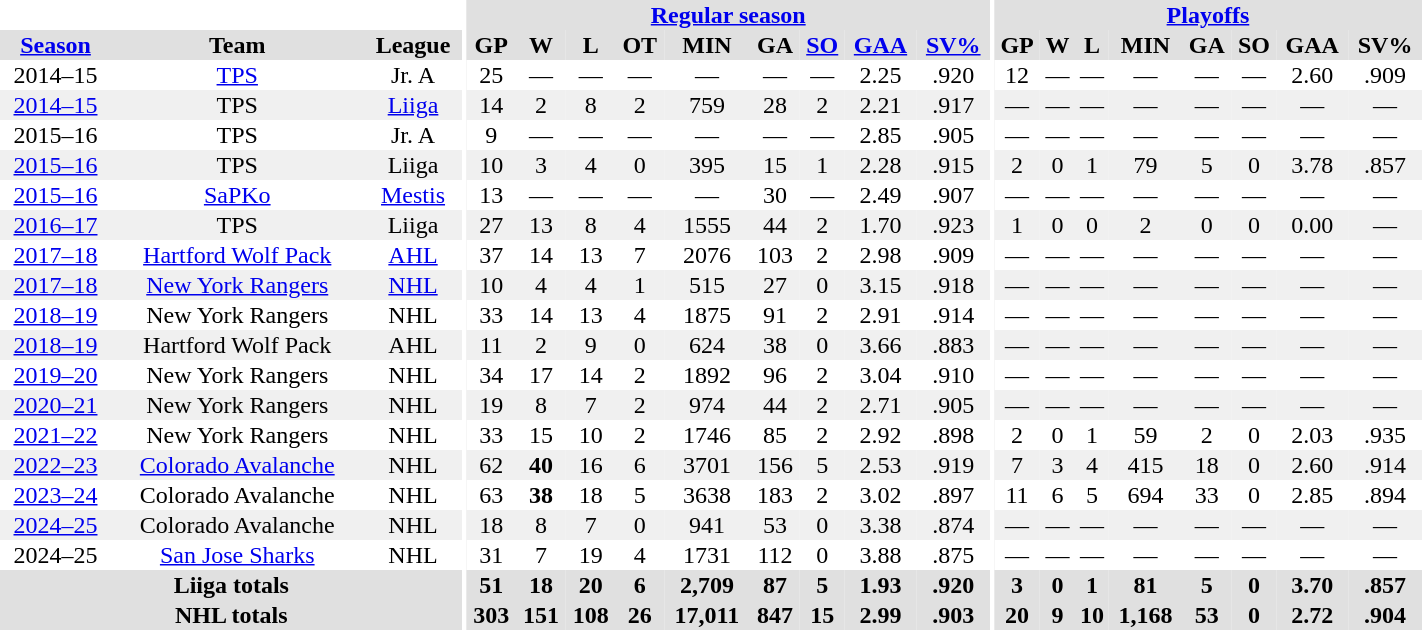<table border="0" cellpadding="1" cellspacing="0" style="text-align:center; width:75%">
<tr bgcolor="#e0e0e0">
<th colspan="3" bgcolor="#ffffff"></th>
<th rowspan="99" bgcolor="#ffffff"></th>
<th colspan="9" bgcolor="#e0e0e0"><a href='#'>Regular season</a></th>
<th rowspan="99" bgcolor="#ffffff"></th>
<th colspan="8" bgcolor="#e0e0e0"><a href='#'>Playoffs</a></th>
</tr>
<tr bgcolor="#e0e0e0">
<th><a href='#'>Season</a></th>
<th>Team</th>
<th>League</th>
<th>GP</th>
<th>W</th>
<th>L</th>
<th>OT</th>
<th>MIN</th>
<th>GA</th>
<th><a href='#'>SO</a></th>
<th><a href='#'>GAA</a></th>
<th><a href='#'>SV%</a></th>
<th>GP</th>
<th>W</th>
<th>L</th>
<th>MIN</th>
<th>GA</th>
<th>SO</th>
<th>GAA</th>
<th>SV%</th>
</tr>
<tr>
<td>2014–15</td>
<td><a href='#'>TPS</a></td>
<td>Jr. A</td>
<td>25</td>
<td>—</td>
<td>—</td>
<td>—</td>
<td>—</td>
<td>—</td>
<td>—</td>
<td>2.25</td>
<td>.920</td>
<td>12</td>
<td>—</td>
<td>—</td>
<td>—</td>
<td>—</td>
<td>—</td>
<td>2.60</td>
<td>.909</td>
</tr>
<tr bgcolor="#f0f0f0">
<td><a href='#'>2014–15</a></td>
<td>TPS</td>
<td><a href='#'>Liiga</a></td>
<td>14</td>
<td>2</td>
<td>8</td>
<td>2</td>
<td>759</td>
<td>28</td>
<td>2</td>
<td>2.21</td>
<td>.917</td>
<td>—</td>
<td>—</td>
<td>—</td>
<td>—</td>
<td>—</td>
<td>—</td>
<td>—</td>
<td>—</td>
</tr>
<tr>
<td>2015–16</td>
<td>TPS</td>
<td>Jr. A</td>
<td>9</td>
<td>—</td>
<td>—</td>
<td>—</td>
<td>—</td>
<td>—</td>
<td>—</td>
<td>2.85</td>
<td>.905</td>
<td>—</td>
<td>—</td>
<td>—</td>
<td>—</td>
<td>—</td>
<td>—</td>
<td>—</td>
<td>—</td>
</tr>
<tr bgcolor="#f0f0f0">
<td><a href='#'>2015–16</a></td>
<td>TPS</td>
<td>Liiga</td>
<td>10</td>
<td>3</td>
<td>4</td>
<td>0</td>
<td>395</td>
<td>15</td>
<td>1</td>
<td>2.28</td>
<td>.915</td>
<td>2</td>
<td>0</td>
<td>1</td>
<td>79</td>
<td>5</td>
<td>0</td>
<td>3.78</td>
<td>.857</td>
</tr>
<tr>
<td><a href='#'>2015–16</a></td>
<td><a href='#'>SaPKo</a></td>
<td><a href='#'>Mestis</a></td>
<td>13</td>
<td>—</td>
<td>—</td>
<td>—</td>
<td>—</td>
<td>30</td>
<td>—</td>
<td>2.49</td>
<td>.907</td>
<td>—</td>
<td>—</td>
<td>—</td>
<td>—</td>
<td>—</td>
<td>—</td>
<td>—</td>
<td>—</td>
</tr>
<tr bgcolor="#f0f0f0">
<td><a href='#'>2016–17</a></td>
<td>TPS</td>
<td>Liiga</td>
<td>27</td>
<td>13</td>
<td>8</td>
<td>4</td>
<td>1555</td>
<td>44</td>
<td>2</td>
<td>1.70</td>
<td>.923</td>
<td>1</td>
<td>0</td>
<td>0</td>
<td>2</td>
<td>0</td>
<td>0</td>
<td>0.00</td>
<td>—</td>
</tr>
<tr>
<td><a href='#'>2017–18</a></td>
<td><a href='#'>Hartford Wolf Pack</a></td>
<td><a href='#'>AHL</a></td>
<td>37</td>
<td>14</td>
<td>13</td>
<td>7</td>
<td>2076</td>
<td>103</td>
<td>2</td>
<td>2.98</td>
<td>.909</td>
<td>—</td>
<td>—</td>
<td>—</td>
<td>—</td>
<td>—</td>
<td>—</td>
<td>—</td>
<td>—</td>
</tr>
<tr bgcolor="#f0f0f0">
<td><a href='#'>2017–18</a></td>
<td><a href='#'>New York Rangers</a></td>
<td><a href='#'>NHL</a></td>
<td>10</td>
<td>4</td>
<td>4</td>
<td>1</td>
<td>515</td>
<td>27</td>
<td>0</td>
<td>3.15</td>
<td>.918</td>
<td>—</td>
<td>—</td>
<td>—</td>
<td>—</td>
<td>—</td>
<td>—</td>
<td>—</td>
<td>—</td>
</tr>
<tr>
<td><a href='#'>2018–19</a></td>
<td>New York Rangers</td>
<td>NHL</td>
<td>33</td>
<td>14</td>
<td>13</td>
<td>4</td>
<td>1875</td>
<td>91</td>
<td>2</td>
<td>2.91</td>
<td>.914</td>
<td>—</td>
<td>—</td>
<td>—</td>
<td>—</td>
<td>—</td>
<td>—</td>
<td>—</td>
<td>—</td>
</tr>
<tr bgcolor="#f0f0f0">
<td><a href='#'>2018–19</a></td>
<td>Hartford Wolf Pack</td>
<td>AHL</td>
<td>11</td>
<td>2</td>
<td>9</td>
<td>0</td>
<td>624</td>
<td>38</td>
<td>0</td>
<td>3.66</td>
<td>.883</td>
<td>—</td>
<td>—</td>
<td>—</td>
<td>—</td>
<td>—</td>
<td>—</td>
<td>—</td>
<td>—</td>
</tr>
<tr>
<td><a href='#'>2019–20</a></td>
<td>New York Rangers</td>
<td>NHL</td>
<td>34</td>
<td>17</td>
<td>14</td>
<td>2</td>
<td>1892</td>
<td>96</td>
<td>2</td>
<td>3.04</td>
<td>.910</td>
<td>—</td>
<td>—</td>
<td>—</td>
<td>—</td>
<td>—</td>
<td>—</td>
<td>—</td>
<td>—</td>
</tr>
<tr bgcolor="#f0f0f0">
<td><a href='#'>2020–21</a></td>
<td>New York Rangers</td>
<td>NHL</td>
<td>19</td>
<td>8</td>
<td>7</td>
<td>2</td>
<td>974</td>
<td>44</td>
<td>2</td>
<td>2.71</td>
<td>.905</td>
<td>—</td>
<td>—</td>
<td>—</td>
<td>—</td>
<td>—</td>
<td>—</td>
<td>—</td>
<td>—</td>
</tr>
<tr>
<td><a href='#'>2021–22</a></td>
<td>New York Rangers</td>
<td>NHL</td>
<td>33</td>
<td>15</td>
<td>10</td>
<td>2</td>
<td>1746</td>
<td>85</td>
<td>2</td>
<td>2.92</td>
<td>.898</td>
<td>2</td>
<td>0</td>
<td>1</td>
<td>59</td>
<td>2</td>
<td>0</td>
<td>2.03</td>
<td>.935</td>
</tr>
<tr bgcolor="#f0f0f0">
<td><a href='#'>2022–23</a></td>
<td><a href='#'>Colorado Avalanche</a></td>
<td>NHL</td>
<td>62</td>
<td><strong>40</strong></td>
<td>16</td>
<td>6</td>
<td>3701</td>
<td>156</td>
<td>5</td>
<td>2.53</td>
<td>.919</td>
<td>7</td>
<td>3</td>
<td>4</td>
<td>415</td>
<td>18</td>
<td>0</td>
<td>2.60</td>
<td>.914</td>
</tr>
<tr>
<td><a href='#'>2023–24</a></td>
<td>Colorado Avalanche</td>
<td>NHL</td>
<td>63</td>
<td><strong>38</strong></td>
<td>18</td>
<td>5</td>
<td>3638</td>
<td>183</td>
<td>2</td>
<td>3.02</td>
<td>.897</td>
<td>11</td>
<td>6</td>
<td>5</td>
<td>694</td>
<td>33</td>
<td>0</td>
<td>2.85</td>
<td>.894</td>
</tr>
<tr bgcolor="#f0f0f0">
<td><a href='#'>2024–25</a></td>
<td>Colorado Avalanche</td>
<td>NHL</td>
<td>18</td>
<td>8</td>
<td>7</td>
<td>0</td>
<td>941</td>
<td>53</td>
<td>0</td>
<td>3.38</td>
<td>.874</td>
<td>—</td>
<td>—</td>
<td>—</td>
<td>—</td>
<td>—</td>
<td>—</td>
<td>—</td>
<td>—</td>
</tr>
<tr>
<td>2024–25</td>
<td><a href='#'>San Jose Sharks</a></td>
<td>NHL</td>
<td>31</td>
<td>7</td>
<td>19</td>
<td>4</td>
<td>1731</td>
<td>112</td>
<td>0</td>
<td>3.88</td>
<td>.875</td>
<td>—</td>
<td>—</td>
<td>—</td>
<td>—</td>
<td>—</td>
<td>—</td>
<td>—</td>
<td>—</td>
</tr>
<tr bgcolor="#e0e0e0">
<th colspan="3">Liiga totals</th>
<th>51</th>
<th>18</th>
<th>20</th>
<th>6</th>
<th>2,709</th>
<th>87</th>
<th>5</th>
<th>1.93</th>
<th>.920</th>
<th>3</th>
<th>0</th>
<th>1</th>
<th>81</th>
<th>5</th>
<th>0</th>
<th>3.70</th>
<th>.857</th>
</tr>
<tr bgcolor="#e0e0e0">
<th colspan="3">NHL totals</th>
<th>303</th>
<th>151</th>
<th>108</th>
<th>26</th>
<th>17,011</th>
<th>847</th>
<th>15</th>
<th>2.99</th>
<th>.903</th>
<th>20</th>
<th>9</th>
<th>10</th>
<th>1,168</th>
<th>53</th>
<th>0</th>
<th>2.72</th>
<th>.904</th>
</tr>
</table>
